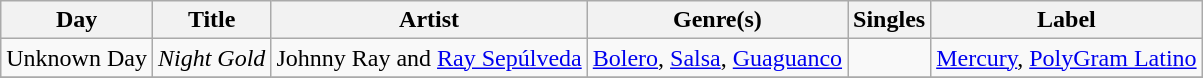<table class="wikitable sortable" style="text-align: left;">
<tr>
<th>Day</th>
<th>Title</th>
<th>Artist</th>
<th>Genre(s)</th>
<th>Singles</th>
<th>Label</th>
</tr>
<tr>
<td>Unknown Day</td>
<td><em>Night Gold</em></td>
<td>Johnny Ray and <a href='#'>Ray Sepúlveda</a></td>
<td><a href='#'>Bolero</a>, <a href='#'>Salsa</a>, <a href='#'>Guaguanco</a></td>
<td></td>
<td><a href='#'>Mercury</a>, <a href='#'>PolyGram Latino</a></td>
</tr>
<tr>
</tr>
</table>
